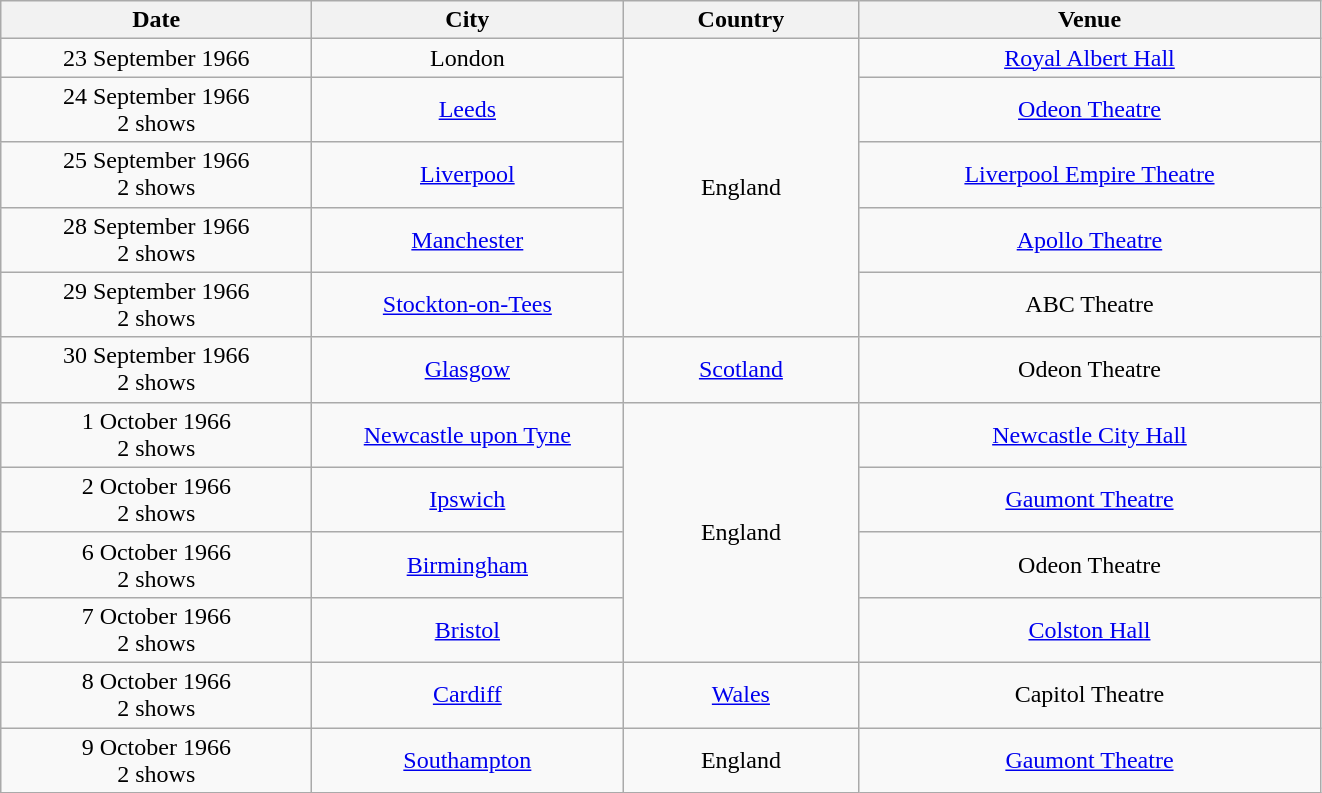<table class="wikitable" style="text-align:center;">
<tr>
<th style="width:200px;">Date</th>
<th style="width:200px;">City</th>
<th style="width:150px;">Country</th>
<th style="width:300px;">Venue</th>
</tr>
<tr>
<td>23 September 1966</td>
<td>London</td>
<td rowspan="5">England</td>
<td><a href='#'>Royal Albert Hall</a></td>
</tr>
<tr>
<td>24 September 1966<br>2 shows</td>
<td><a href='#'>Leeds</a></td>
<td><a href='#'>Odeon Theatre</a></td>
</tr>
<tr>
<td>25 September 1966<br>2 shows</td>
<td><a href='#'>Liverpool</a></td>
<td><a href='#'>Liverpool Empire Theatre</a></td>
</tr>
<tr>
<td>28 September 1966<br>2 shows</td>
<td><a href='#'>Manchester</a></td>
<td><a href='#'>Apollo Theatre</a></td>
</tr>
<tr>
<td>29 September 1966<br>2 shows</td>
<td><a href='#'>Stockton-on-Tees</a></td>
<td>ABC Theatre</td>
</tr>
<tr>
<td>30 September 1966<br>2 shows</td>
<td><a href='#'>Glasgow</a></td>
<td><a href='#'>Scotland</a></td>
<td>Odeon Theatre</td>
</tr>
<tr>
<td>1 October 1966<br>2 shows</td>
<td><a href='#'>Newcastle upon Tyne</a></td>
<td rowspan="4">England</td>
<td><a href='#'>Newcastle City Hall</a></td>
</tr>
<tr>
<td>2 October 1966<br>2 shows</td>
<td><a href='#'>Ipswich</a></td>
<td><a href='#'>Gaumont Theatre</a></td>
</tr>
<tr>
<td>6 October 1966<br>2 shows</td>
<td><a href='#'>Birmingham</a></td>
<td>Odeon Theatre</td>
</tr>
<tr>
<td>7 October 1966<br>2 shows</td>
<td><a href='#'>Bristol</a></td>
<td><a href='#'>Colston Hall</a></td>
</tr>
<tr>
<td>8 October 1966<br>2 shows</td>
<td><a href='#'>Cardiff</a></td>
<td><a href='#'>Wales</a></td>
<td>Capitol Theatre</td>
</tr>
<tr>
<td>9 October 1966<br>2 shows</td>
<td><a href='#'>Southampton</a></td>
<td>England</td>
<td><a href='#'>Gaumont Theatre</a></td>
</tr>
</table>
